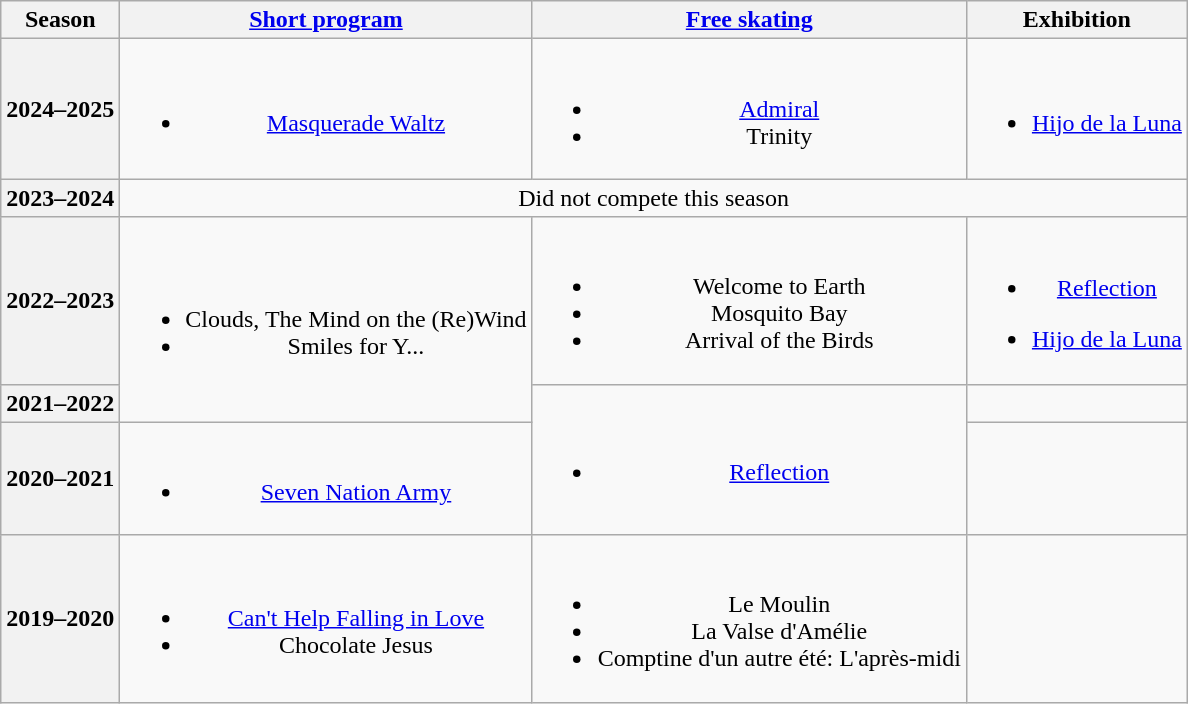<table class=wikitable style=text-align:center>
<tr>
<th>Season</th>
<th><a href='#'>Short program</a></th>
<th><a href='#'>Free skating</a></th>
<th>Exhibition</th>
</tr>
<tr>
<th>2024–2025</th>
<td><br><ul><li><a href='#'>Masquerade Waltz</a> <br> </li></ul></td>
<td><br><ul><li><a href='#'>Admiral</a> <br> </li><li>Trinity <br> </li></ul></td>
<td><br><ul><li><a href='#'>Hijo de la Luna</a> <br> </li></ul></td>
</tr>
<tr>
<th>2023–2024</th>
<td colspan="3">Did not compete this season</td>
</tr>
<tr>
<th>2022–2023</th>
<td rowspan=2><br><ul><li>Clouds, The Mind on the (Re)Wind</li><li>Smiles for Y... <br> </li></ul></td>
<td><br><ul><li>Welcome to Earth</li><li>Mosquito Bay <br> </li><li>Arrival of the Birds <br> </li></ul></td>
<td><br><ul><li><a href='#'>Reflection</a> <br> </li></ul><ul><li><a href='#'>Hijo de la Luna</a> <br> </li></ul></td>
</tr>
<tr>
<th>2021–2022 <br> </th>
<td rowspan=2><br><ul><li><a href='#'>Reflection</a> <br> </li></ul></td>
<td></td>
</tr>
<tr>
<th>2020–2021</th>
<td><br><ul><li><a href='#'>Seven Nation Army</a> <br> </li></ul></td>
<td></td>
</tr>
<tr>
<th>2019–2020</th>
<td><br><ul><li><a href='#'>Can't Help Falling in Love</a> <br> </li><li>Chocolate Jesus <br> </li></ul></td>
<td><br><ul><li>Le Moulin</li><li>La Valse d'Amélie</li><li>Comptine d'un autre été: L'après-midi <br> </li></ul></td>
<td></td>
</tr>
</table>
